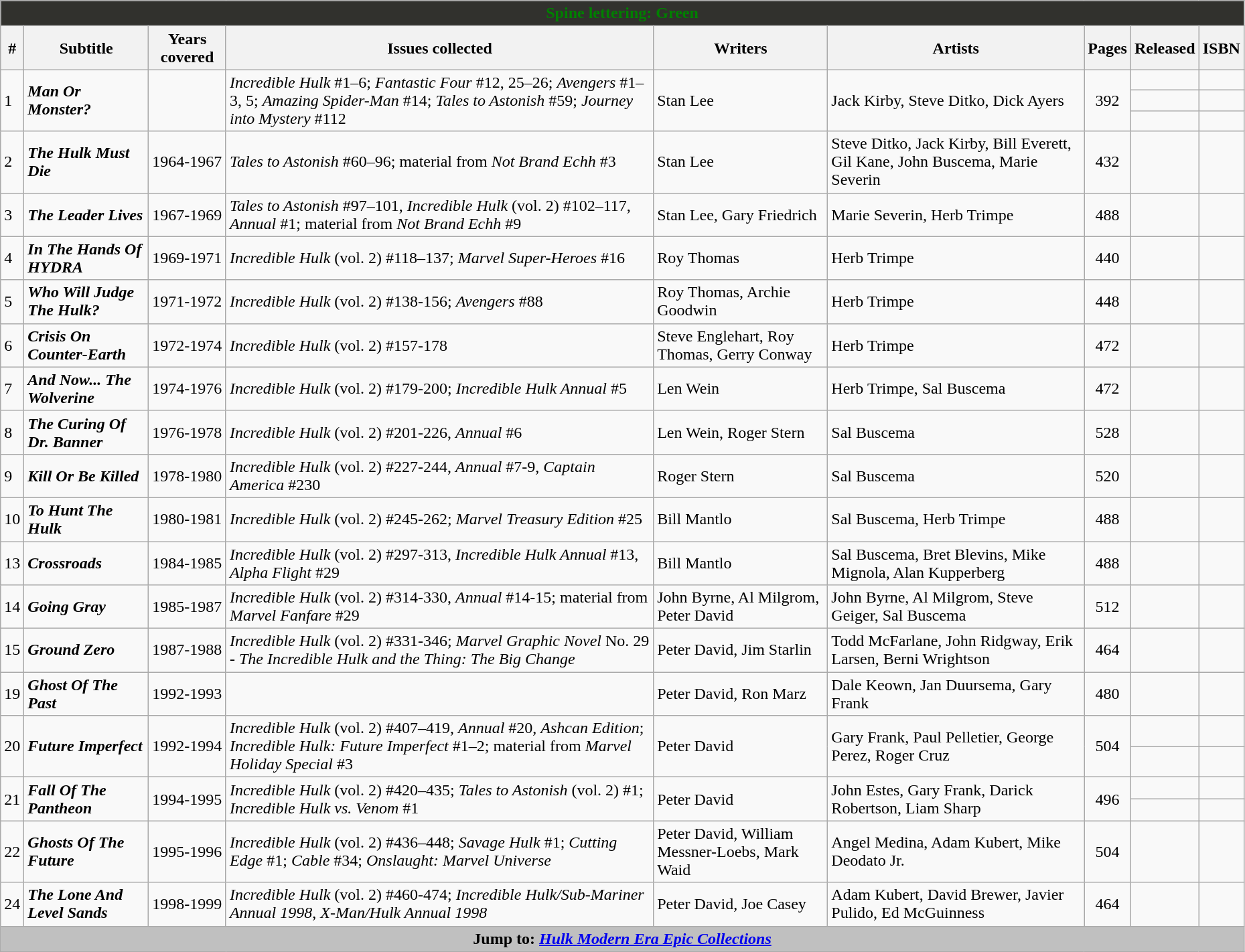<table class="wikitable sortable" width=98%>
<tr>
<th colspan=9 style="background-color: #31312D; color: green;">Spine lettering: Green</th>
</tr>
<tr>
<th class="unsortable">#</th>
<th class="unsortable">Subtitle</th>
<th>Years covered</th>
<th class="unsortable">Issues collected</th>
<th class="unsortable">Writers</th>
<th class="unsortable">Artists</th>
<th class="unsortable">Pages</th>
<th>Released</th>
<th class="unsortable">ISBN</th>
</tr>
<tr>
<td rowspan=3>1</td>
<td rowspan=3><strong><em>Man Or Monster?</em></strong></td>
<td rowspan=3></td>
<td rowspan=3><em>Incredible Hulk</em> #1–6; <em>Fantastic Four</em> #12, 25–26; <em>Avengers</em> #1–3, 5; <em>Amazing Spider-Man</em> #14; <em>Tales to Astonish</em> #59; <em>Journey into Mystery</em> #112</td>
<td rowspan=3>Stan Lee</td>
<td rowspan=3>Jack Kirby, Steve Ditko, Dick Ayers</td>
<td style="text-align: center;" rowspan=3>392</td>
<td></td>
<td></td>
</tr>
<tr>
<td></td>
<td></td>
</tr>
<tr>
<td></td>
<td></td>
</tr>
<tr>
<td>2</td>
<td><strong><em>The Hulk Must Die</em></strong></td>
<td>1964-1967</td>
<td><em>Tales to Astonish</em> #60–96; material from <em>Not Brand Echh</em> #3</td>
<td>Stan Lee</td>
<td>Steve Ditko, Jack Kirby, Bill Everett, Gil Kane, John Buscema, Marie Severin</td>
<td style="text-align: center;">432</td>
<td></td>
<td></td>
</tr>
<tr>
<td>3</td>
<td><strong><em>The Leader Lives</em></strong></td>
<td>1967-1969</td>
<td><em>Tales to Astonish</em> #97–101, <em>Incredible Hulk</em> (vol. 2) #102–117, <em>Annual</em> #1; material from <em>Not Brand Echh</em> #9</td>
<td>Stan Lee, Gary Friedrich</td>
<td>Marie Severin, Herb Trimpe</td>
<td style="text-align: center;">488</td>
<td></td>
<td></td>
</tr>
<tr>
<td>4</td>
<td><strong><em>In The Hands Of HYDRA</em></strong></td>
<td>1969-1971</td>
<td><em>Incredible Hulk</em> (vol. 2) #118–137; <em>Marvel Super-Heroes</em> #16</td>
<td>Roy Thomas</td>
<td>Herb Trimpe</td>
<td style="text-align: center;">440</td>
<td></td>
<td></td>
</tr>
<tr>
<td>5</td>
<td><strong><em>Who Will Judge The Hulk?</em></strong></td>
<td>1971-1972</td>
<td><em>Incredible Hulk</em> (vol. 2) #138-156; <em>Avengers</em> #88</td>
<td>Roy Thomas, Archie Goodwin</td>
<td>Herb Trimpe</td>
<td style="text-align: center;">448</td>
<td></td>
<td></td>
</tr>
<tr>
<td>6</td>
<td><strong><em>Crisis On Counter-Earth</em></strong></td>
<td>1972-1974</td>
<td><em>Incredible Hulk</em> (vol. 2) #157-178</td>
<td>Steve Englehart, Roy Thomas, Gerry Conway</td>
<td>Herb Trimpe</td>
<td style="text-align: center;">472</td>
<td></td>
<td></td>
</tr>
<tr>
<td>7</td>
<td><strong><em>And Now... The Wolverine</em></strong></td>
<td>1974-1976</td>
<td><em>Incredible Hulk</em> (vol. 2) #179-200; <em>Incredible Hulk Annual</em> #5</td>
<td>Len Wein</td>
<td>Herb Trimpe, Sal Buscema</td>
<td style="text-align: center;">472</td>
<td></td>
<td></td>
</tr>
<tr>
<td>8</td>
<td><strong><em>The Curing Of Dr. Banner</em></strong></td>
<td>1976-1978</td>
<td><em>Incredible Hulk</em> (vol. 2) #201-226, <em>Annual</em> #6</td>
<td>Len Wein, Roger Stern</td>
<td>Sal Buscema</td>
<td style="text-align: center;">528</td>
<td></td>
<td></td>
</tr>
<tr>
<td>9</td>
<td><strong><em>Kill Or Be Killed</em></strong></td>
<td>1978-1980</td>
<td><em>Incredible Hulk</em> (vol. 2) #227-244, <em>Annual</em> #7-9, <em>Captain America</em> #230</td>
<td>Roger Stern</td>
<td>Sal Buscema</td>
<td style="text-align: center;">520</td>
<td></td>
<td></td>
</tr>
<tr>
<td>10</td>
<td><strong><em>To Hunt The Hulk</em></strong></td>
<td>1980-1981</td>
<td><em>Incredible Hulk</em> (vol. 2) #245-262; <em>Marvel Treasury Edition</em> #25</td>
<td>Bill Mantlo</td>
<td>Sal Buscema, Herb Trimpe</td>
<td style="text-align: center;">488</td>
<td></td>
<td></td>
</tr>
<tr>
<td>13</td>
<td><strong><em>Crossroads</em></strong></td>
<td>1984-1985</td>
<td><em>Incredible Hulk</em> (vol. 2) #297-313, <em>Incredible Hulk Annual</em> #13, <em>Alpha Flight</em> #29</td>
<td>Bill Mantlo</td>
<td>Sal Buscema, Bret Blevins, Mike Mignola, Alan Kupperberg</td>
<td style="text-align: center;">488</td>
<td></td>
<td></td>
</tr>
<tr>
<td>14</td>
<td><strong><em>Going Gray</em></strong></td>
<td>1985-1987</td>
<td><em>Incredible Hulk</em> (vol. 2) #314-330,  <em>Annual</em> #14-15; material from <em>Marvel Fanfare</em> #29</td>
<td>John Byrne, Al Milgrom, Peter David</td>
<td>John Byrne, Al Milgrom, Steve Geiger, Sal Buscema</td>
<td style="text-align: center;">512</td>
<td></td>
<td></td>
</tr>
<tr>
<td>15</td>
<td><strong><em>Ground Zero</em></strong></td>
<td>1987-1988</td>
<td><em>Incredible Hulk</em> (vol. 2) #331-346; <em>Marvel Graphic Novel</em> No. 29 - <em>The Incredible Hulk and the Thing: The Big Change</em></td>
<td>Peter David, Jim Starlin</td>
<td>Todd McFarlane, John Ridgway, Erik Larsen, Berni Wrightson</td>
<td style="text-align: center;">464</td>
<td></td>
<td></td>
</tr>
<tr>
<td>19</td>
<td><strong><em>Ghost Of The Past</em></strong></td>
<td>1992-1993</td>
<td></td>
<td>Peter David, Ron Marz</td>
<td>Dale Keown, Jan Duursema, Gary Frank</td>
<td style="text-align: center;">480</td>
<td></td>
<td></td>
</tr>
<tr>
<td rowspan=2>20</td>
<td rowspan=2><strong><em>Future Imperfect</em></strong></td>
<td rowspan=2>1992-1994</td>
<td rowspan=2><em>Incredible Hulk</em> (vol. 2) #407–419, <em>Annual</em> #20, <em>Ashcan Edition</em>; <em>Incredible Hulk: Future Imperfect</em> #1–2; material from <em>Marvel Holiday Special</em> #3</td>
<td rowspan=2>Peter David</td>
<td rowspan=2>Gary Frank, Paul Pelletier, George Perez, Roger Cruz</td>
<td style="text-align: center;" rowspan=2>504</td>
<td></td>
<td></td>
</tr>
<tr>
<td></td>
<td></td>
</tr>
<tr>
<td rowspan=2>21</td>
<td rowspan=2><strong><em>Fall Of The Pantheon</em></strong></td>
<td rowspan=2>1994-1995</td>
<td rowspan=2><em>Incredible Hulk</em> (vol. 2) #420–435; <em>Tales to Astonish</em> (vol. 2) #1; <em>Incredible Hulk vs. Venom</em> #1</td>
<td rowspan=2>Peter David</td>
<td rowspan=2>John Estes, Gary Frank, Darick Robertson, Liam Sharp</td>
<td style="text-align: center;" rowspan=2>496</td>
<td></td>
<td></td>
</tr>
<tr>
<td></td>
<td></td>
</tr>
<tr>
<td>22</td>
<td><strong><em>Ghosts Of The Future</em></strong></td>
<td>1995-1996</td>
<td><em>Incredible Hulk</em> (vol. 2) #436–448; <em>Savage Hulk</em> #1; <em>Cutting Edge</em> #1; <em>Cable</em> #34; <em>Onslaught: Marvel Universe</em></td>
<td>Peter David, William Messner-Loebs, Mark Waid</td>
<td>Angel Medina, Adam Kubert, Mike Deodato Jr.</td>
<td style="text-align: center;">504</td>
<td></td>
<td></td>
</tr>
<tr>
<td>24</td>
<td><strong><em>The Lone And Level Sands</em></strong></td>
<td>1998-1999</td>
<td><em>Incredible Hulk</em> (vol. 2) #460-474; <em>Incredible Hulk/Sub-Mariner Annual 1998</em>, <em>X-Man/Hulk Annual 1998</em></td>
<td>Peter David, Joe Casey</td>
<td>Adam Kubert, David Brewer, Javier Pulido, Ed McGuinness</td>
<td style="text-align: center;">464</td>
<td></td>
<td></td>
</tr>
<tr>
<th colspan=9 style="background-color: silver;">Jump to: <a href='#'><em>Hulk</em> <em>Modern Era Epic Collections</em></a></th>
</tr>
</table>
